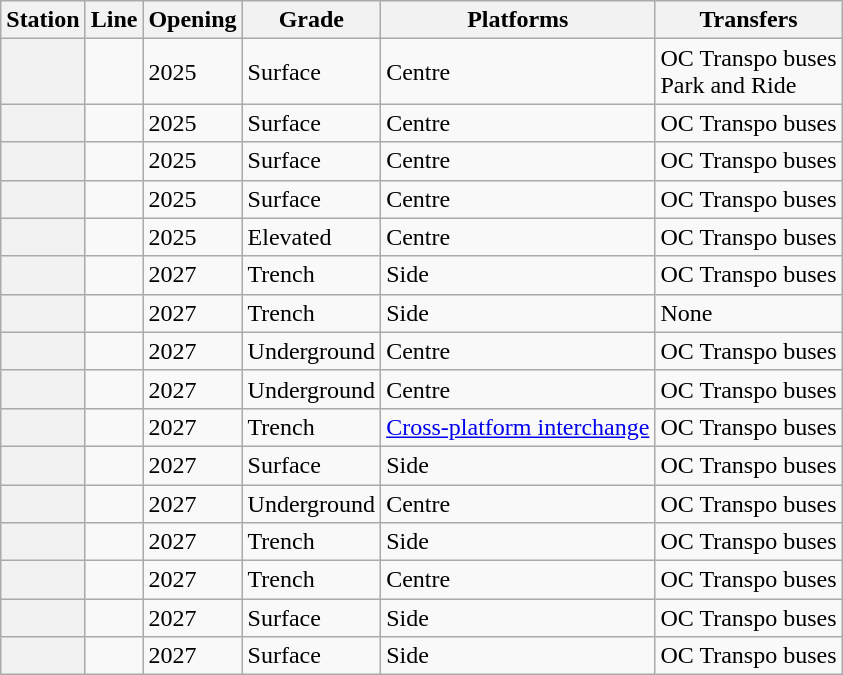<table class="wikitable plainrowheaders sortable">
<tr>
<th>Station</th>
<th>Line</th>
<th>Opening</th>
<th>Grade</th>
<th>Platforms</th>
<th>Transfers</th>
</tr>
<tr>
<th></th>
<td> </td>
<td>2025</td>
<td>Surface</td>
<td>Centre</td>
<td> OC Transpo buses<br> Park and Ride</td>
</tr>
<tr>
<th></th>
<td> </td>
<td>2025</td>
<td>Surface</td>
<td>Centre</td>
<td> OC Transpo buses</td>
</tr>
<tr>
<th></th>
<td> </td>
<td>2025</td>
<td>Surface</td>
<td>Centre</td>
<td> OC Transpo buses</td>
</tr>
<tr>
<th></th>
<td> </td>
<td>2025</td>
<td>Surface</td>
<td>Centre</td>
<td> OC Transpo buses</td>
</tr>
<tr>
<th></th>
<td> </td>
<td>2025</td>
<td>Elevated</td>
<td>Centre</td>
<td> OC Transpo buses</td>
</tr>
<tr>
<th></th>
<td> </td>
<td>2027</td>
<td>Trench</td>
<td>Side</td>
<td> OC Transpo buses</td>
</tr>
<tr>
<th></th>
<td> </td>
<td>2027</td>
<td>Trench</td>
<td>Side</td>
<td>None</td>
</tr>
<tr>
<th></th>
<td> </td>
<td>2027</td>
<td>Underground</td>
<td>Centre</td>
<td> OC Transpo buses</td>
</tr>
<tr>
<th></th>
<td> </td>
<td>2027</td>
<td>Underground</td>
<td>Centre</td>
<td> OC Transpo buses</td>
</tr>
<tr>
<th></th>
<td> </td>
<td>2027</td>
<td>Trench</td>
<td><a href='#'>Cross-platform interchange</a></td>
<td> OC Transpo buses</td>
</tr>
<tr>
<th></th>
<td></td>
<td>2027</td>
<td>Surface</td>
<td>Side</td>
<td> OC Transpo buses</td>
</tr>
<tr>
<th></th>
<td></td>
<td>2027</td>
<td>Underground</td>
<td>Centre</td>
<td> OC Transpo buses</td>
</tr>
<tr>
<th></th>
<td></td>
<td>2027</td>
<td>Trench</td>
<td>Side</td>
<td> OC Transpo buses</td>
</tr>
<tr>
<th></th>
<td></td>
<td>2027</td>
<td>Trench</td>
<td>Centre</td>
<td> OC Transpo buses</td>
</tr>
<tr>
<th></th>
<td></td>
<td>2027</td>
<td>Surface</td>
<td>Side</td>
<td> OC Transpo buses</td>
</tr>
<tr>
<th></th>
<td></td>
<td>2027</td>
<td>Surface</td>
<td>Side</td>
<td> OC Transpo buses</td>
</tr>
</table>
